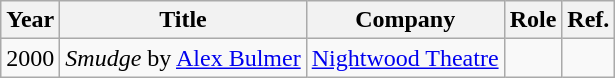<table class="wikitable sortable">
<tr>
<th>Year</th>
<th>Title</th>
<th>Company</th>
<th>Role</th>
<th class="unsortable">Ref.</th>
</tr>
<tr>
<td>2000</td>
<td><em>Smudge</em> by <a href='#'>Alex Bulmer</a></td>
<td><a href='#'>Nightwood Theatre</a></td>
<td></td>
<td></td>
</tr>
</table>
